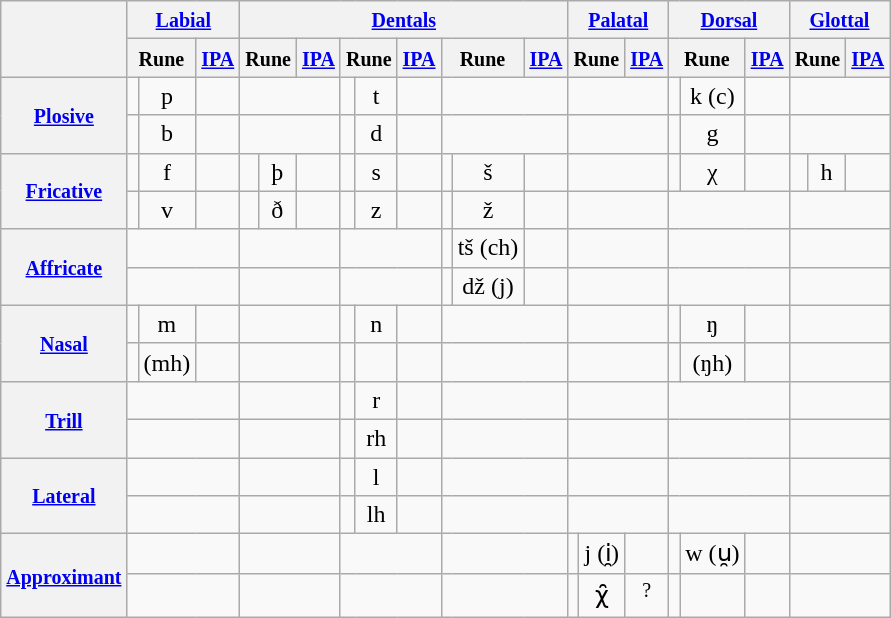<table class="wikitable">
<tr>
<th rowspan=2></th>
<th colspan=3><small><a href='#'>Labial</a></small></th>
<th colspan=9><small><a href='#'>Dentals</a></small></th>
<th colspan=3><small><a href='#'>Palatal</a></small></th>
<th colspan=3><small><a href='#'>Dorsal</a></small></th>
<th colspan=3><small><a href='#'>Glottal</a></small></th>
</tr>
<tr align="center">
<th colspan=2><small>Rune</small></th>
<th><small><a href='#'>IPA</a></small></th>
<th colspan=2><small>Rune</small></th>
<th><small><a href='#'>IPA</a></small></th>
<th colspan=2><small>Rune</small></th>
<th><small><a href='#'>IPA</a></small></th>
<th colspan=2><small>Rune</small></th>
<th><small><a href='#'>IPA</a></small></th>
<th colspan=2><small>Rune</small></th>
<th><small><a href='#'>IPA</a></small></th>
<th colspan=2><small>Rune</small></th>
<th><small><a href='#'>IPA</a></small></th>
<th colspan=2><small>Rune</small></th>
<th><small><a href='#'>IPA</a></small></th>
</tr>
<tr align="center">
<th rowspan=2><small><a href='#'>Plosive</a></small></th>
<td></td>
<td>p</td>
<td></td>
<td colspan=3></td>
<td></td>
<td>t</td>
<td></td>
<td colspan=3></td>
<td colspan=3></td>
<td></td>
<td>k (c)</td>
<td></td>
<td colspan=3></td>
</tr>
<tr align="center">
<td></td>
<td>b</td>
<td></td>
<td colspan=3></td>
<td></td>
<td>d</td>
<td></td>
<td colspan=3></td>
<td colspan=3></td>
<td></td>
<td>g</td>
<td></td>
<td colspan=3></td>
</tr>
<tr align="center">
<th rowspan=2><small><a href='#'>Fricative</a></small></th>
<td></td>
<td>f</td>
<td></td>
<td></td>
<td>þ</td>
<td></td>
<td></td>
<td>s</td>
<td></td>
<td></td>
<td>š</td>
<td></td>
<td colspan=3></td>
<td></td>
<td>χ</td>
<td></td>
<td></td>
<td>h</td>
<td></td>
</tr>
<tr align="center">
<td></td>
<td>v</td>
<td></td>
<td></td>
<td>ð</td>
<td></td>
<td></td>
<td>z</td>
<td></td>
<td></td>
<td>ž</td>
<td></td>
<td colspan=3></td>
<td colspan=3></td>
<td colspan=3></td>
</tr>
<tr align="center">
<th rowspan=2><small><a href='#'>Affricate</a></small></th>
<td colspan=3></td>
<td colspan=3></td>
<td colspan=3></td>
<td></td>
<td>tš (ch)</td>
<td></td>
<td colspan=3></td>
<td colspan=3></td>
<td colspan=3></td>
</tr>
<tr align="center">
<td colspan=3></td>
<td colspan=3></td>
<td colspan=3></td>
<td></td>
<td>dž (j)</td>
<td></td>
<td colspan=3></td>
<td colspan=3></td>
<td colspan=3></td>
</tr>
<tr align="center">
<th rowspan=2><small><a href='#'>Nasal</a></small></th>
<td></td>
<td>m</td>
<td></td>
<td colspan=3></td>
<td></td>
<td>n</td>
<td></td>
<td colspan=3></td>
<td colspan=3></td>
<td></td>
<td>ŋ</td>
<td></td>
<td colspan=3></td>
</tr>
<tr align="center">
<td></td>
<td>(mh)</td>
<td></td>
<td colspan=3></td>
<td></td>
<td></td>
<td></td>
<td colspan=3></td>
<td colspan=3></td>
<td></td>
<td>(ŋh)</td>
<td></td>
<td colspan=3></td>
</tr>
<tr align="center">
<th rowspan=2><small><a href='#'>Trill</a></small></th>
<td colspan=3></td>
<td colspan=3></td>
<td></td>
<td>r</td>
<td></td>
<td colspan=3></td>
<td colspan=3></td>
<td colspan=3></td>
<td colspan=3></td>
</tr>
<tr align="center">
<td colspan=3></td>
<td colspan=3></td>
<td></td>
<td>rh</td>
<td></td>
<td colspan=3></td>
<td colspan=3></td>
<td colspan=3></td>
<td colspan=3></td>
</tr>
<tr align="center">
<th rowspan=2><small><a href='#'>Lateral</a></small></th>
<td colspan=3></td>
<td colspan=3></td>
<td></td>
<td>l</td>
<td></td>
<td colspan=3></td>
<td colspan=3></td>
<td colspan=3></td>
<td colspan=3></td>
</tr>
<tr align="center">
<td colspan=3></td>
<td colspan=3></td>
<td><br></td>
<td>lh</td>
<td></td>
<td colspan=3></td>
<td colspan=3></td>
<td colspan=3></td>
<td colspan=3></td>
</tr>
<tr align="center">
<th rowspan=2><small><a href='#'>Approximant</a></small></th>
<td colspan=3></td>
<td colspan=3></td>
<td colspan=3></td>
<td colspan=3></td>
<td><br></td>
<td>j (i̯)</td>
<td></td>
<td></td>
<td>w (u̯)</td>
<td></td>
<td colspan=3></td>
</tr>
<tr align="center">
<td colspan=3></td>
<td colspan=3></td>
<td colspan=3></td>
<td colspan=3></td>
<td></td>
<td>χ̑</td>
<td><sup>?</sup></td>
<td></td>
<td></td>
<td></td>
<td colspan=3></td>
</tr>
</table>
